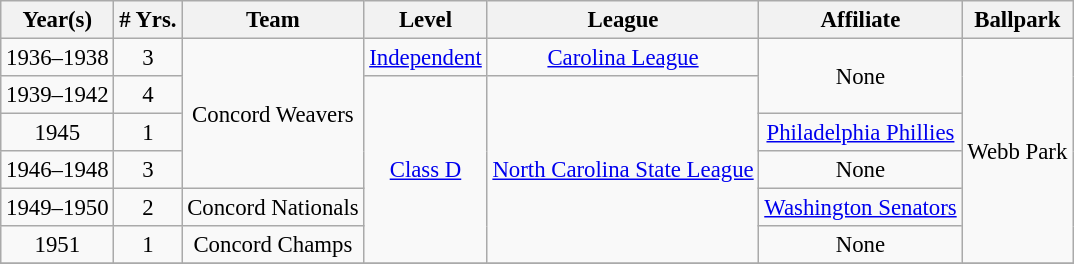<table class="wikitable" style="text-align:center; font-size: 95%;">
<tr>
<th>Year(s)</th>
<th># Yrs.</th>
<th>Team</th>
<th>Level</th>
<th>League</th>
<th>Affiliate</th>
<th>Ballpark</th>
</tr>
<tr>
<td>1936–1938</td>
<td>3</td>
<td rowspan=4>Concord Weavers</td>
<td><a href='#'>Independent</a></td>
<td><a href='#'>Carolina League</a></td>
<td rowspan=2>None</td>
<td rowspan=6>Webb Park</td>
</tr>
<tr>
<td>1939–1942</td>
<td>4</td>
<td rowspan=5><a href='#'>Class D</a></td>
<td rowspan=5><a href='#'>North Carolina State League</a></td>
</tr>
<tr>
<td>1945</td>
<td>1</td>
<td><a href='#'>Philadelphia Phillies</a></td>
</tr>
<tr>
<td>1946–1948</td>
<td>3</td>
<td>None</td>
</tr>
<tr>
<td>1949–1950</td>
<td>2</td>
<td>Concord Nationals</td>
<td><a href='#'>Washington Senators</a></td>
</tr>
<tr>
<td>1951</td>
<td>1</td>
<td>Concord Champs</td>
<td>None</td>
</tr>
<tr>
</tr>
</table>
